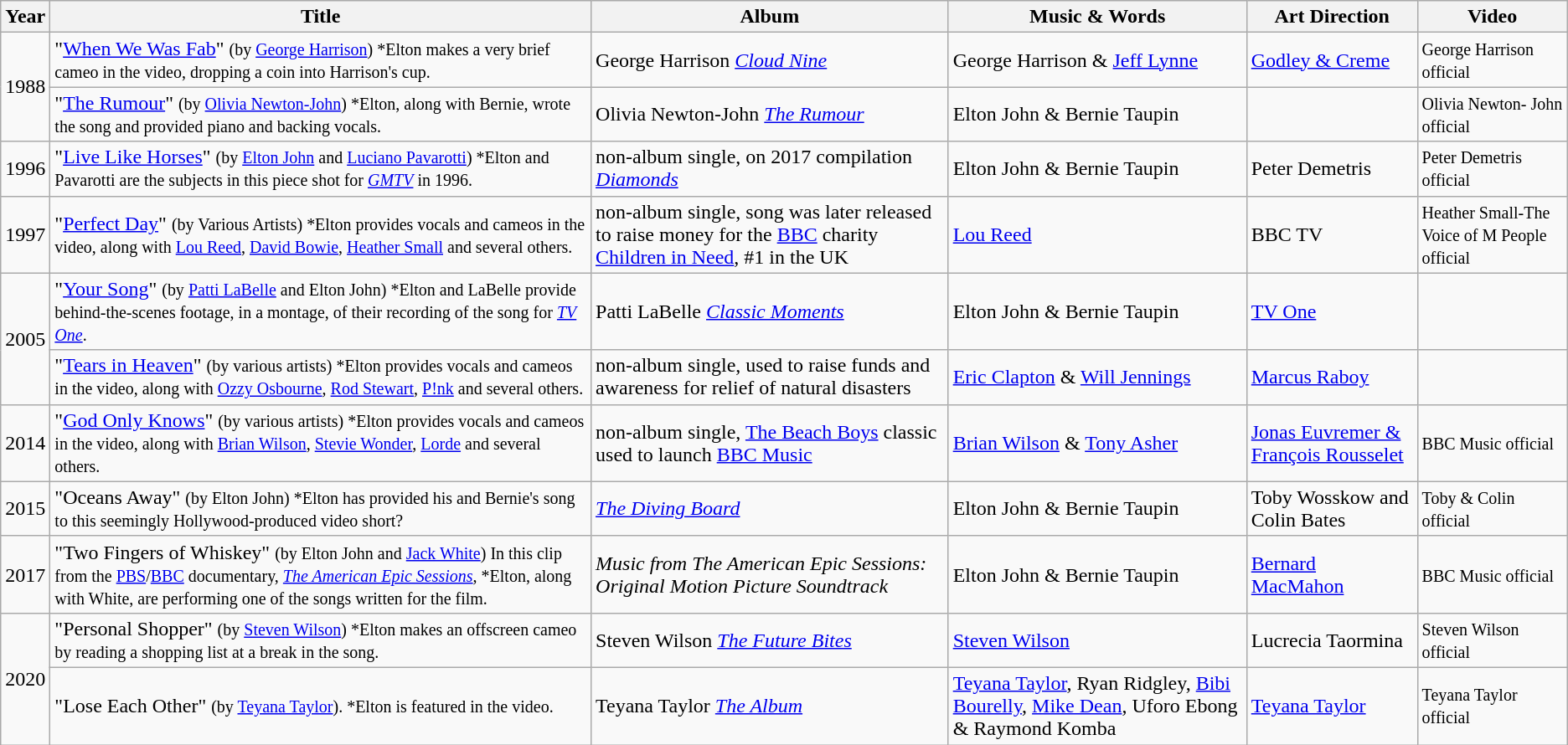<table class="wikitable">
<tr>
<th>Year</th>
<th>Title</th>
<th>Album</th>
<th>Music & Words</th>
<th>Art Direction</th>
<th>Video</th>
</tr>
<tr>
<td rowspan="2">1988</td>
<td>"<a href='#'>When We Was Fab</a>" <small>(by <a href='#'>George Harrison</a>) *Elton makes a very brief cameo in the video, dropping a coin into Harrison's cup.</small></td>
<td>George Harrison <em><a href='#'>Cloud Nine</a></em></td>
<td>George Harrison & <a href='#'>Jeff Lynne</a></td>
<td><a href='#'>Godley & Creme</a></td>
<td> <small>George Harrison official</small></td>
</tr>
<tr>
<td>"<a href='#'>The Rumour</a>" <small>(by <a href='#'>Olivia Newton-John</a>) *Elton, along with Bernie, wrote the song and provided piano and backing vocals.</small></td>
<td>Olivia Newton-John <em><a href='#'> The Rumour</a></em></td>
<td>Elton John & Bernie Taupin</td>
<td></td>
<td> <small>Olivia Newton- John official</small></td>
</tr>
<tr>
<td>1996</td>
<td>"<a href='#'>Live Like Horses</a>" <small>(by <a href='#'>Elton John</a> and <a href='#'>Luciano Pavarotti</a>) *Elton and Pavarotti are the subjects in this piece shot for <em><a href='#'>GMTV</a></em> in 1996.</small></td>
<td>non-album single, on 2017 compilation <em><a href='#'>Diamonds</a></em></td>
<td>Elton John & Bernie Taupin</td>
<td>Peter Demetris</td>
<td> <small>Peter Demetris official</small></td>
</tr>
<tr>
<td>1997</td>
<td>"<a href='#'>Perfect Day</a>" <small>(by Various Artists) *Elton provides vocals and cameos in the video, along with <a href='#'>Lou Reed</a>, <a href='#'>David Bowie</a>, <a href='#'>Heather Small</a> and several others.</small></td>
<td>non-album single, song was later released to raise money for the <a href='#'>BBC</a> charity <a href='#'>Children in Need</a>, #1 in the UK</td>
<td><a href='#'>Lou Reed</a></td>
<td>BBC TV</td>
<td> <small>Heather Small-The Voice of M People official</small></td>
</tr>
<tr>
<td rowspan="2">2005</td>
<td>"<a href='#'>Your Song</a>" <small>(by <a href='#'>Patti LaBelle</a> and Elton John) *Elton and LaBelle provide behind-the-scenes footage, in a montage, of their recording of the song for <em><a href='#'>TV One</a></em>.</small></td>
<td>Patti LaBelle <em><a href='#'>Classic Moments</a></em></td>
<td>Elton John & Bernie Taupin</td>
<td><a href='#'>TV One</a></td>
<td></td>
</tr>
<tr>
<td>"<a href='#'>Tears in Heaven</a>" <small>(by various artists) *Elton provides vocals and cameos in the video, along with <a href='#'>Ozzy Osbourne</a>, <a href='#'>Rod Stewart</a>, <a href='#'>P!nk</a> and several others.</small></td>
<td>non-album single, used to raise funds and awareness for relief of natural disasters</td>
<td><a href='#'>Eric Clapton</a> & <a href='#'>Will Jennings</a></td>
<td><a href='#'>Marcus Raboy</a></td>
<td></td>
</tr>
<tr>
<td>2014</td>
<td>"<a href='#'>God Only Knows</a>" <small>(by various artists) *Elton provides vocals and cameos in the video, along with <a href='#'>Brian Wilson</a>, <a href='#'>Stevie Wonder</a>, <a href='#'>Lorde</a> and several others.</small></td>
<td>non-album single, <a href='#'>The Beach Boys</a> classic used to launch <a href='#'>BBC Music</a></td>
<td><a href='#'>Brian Wilson</a> & <a href='#'>Tony Asher</a></td>
<td><a href='#'>Jonas Euvremer & François Rousselet</a></td>
<td> <small>BBC Music official</small></td>
</tr>
<tr>
<td>2015</td>
<td>"Oceans Away" <small>(by Elton John) *Elton has provided his and Bernie's song to this seemingly Hollywood-produced video short?</small></td>
<td><em><a href='#'>The Diving Board</a></em></td>
<td>Elton John & Bernie Taupin</td>
<td>Toby Wosskow and Colin Bates</td>
<td> <small>Toby & Colin official</small></td>
</tr>
<tr>
<td>2017</td>
<td>"Two Fingers of Whiskey" <small>(by Elton John and <a href='#'>Jack White</a>) In this clip from the <a href='#'>PBS</a>/<a href='#'>BBC</a> documentary, <em><a href='#'>The American Epic Sessions</a></em>, *Elton, along with White, are performing one of the songs written for the film.</small></td>
<td><em>Music from The American Epic Sessions: Original Motion Picture Soundtrack</em></td>
<td>Elton John & Bernie Taupin</td>
<td><a href='#'>Bernard MacMahon</a></td>
<td> <small>BBC Music official</small></td>
</tr>
<tr>
<td rowspan="2">2020</td>
<td>"Personal Shopper" <small>(by <a href='#'>Steven Wilson</a>) *Elton makes an offscreen cameo by reading a shopping list at a break in the song.</small></td>
<td>Steven Wilson <em><a href='#'>The Future Bites</a></em></td>
<td><a href='#'>Steven Wilson</a></td>
<td>Lucrecia Taormina</td>
<td> <small>Steven Wilson official</small></td>
</tr>
<tr>
<td>"Lose Each Other" <small>(by <a href='#'>Teyana Taylor</a>). *Elton is featured in the video.</small></td>
<td>Teyana Taylor <em><a href='#'>The Album</a></em></td>
<td><a href='#'>Teyana Taylor</a>, Ryan Ridgley, <a href='#'>Bibi Bourelly</a>, <a href='#'>Mike Dean</a>, Uforo Ebong & Raymond Komba</td>
<td><a href='#'>Teyana Taylor</a></td>
<td> <small>Teyana Taylor official</small></td>
</tr>
</table>
